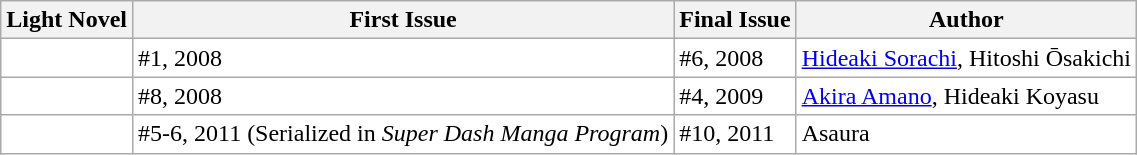<table class="wikitable sortable" style="background: #FFF;">
<tr>
<th>Light Novel</th>
<th>First Issue</th>
<th>Final Issue</th>
<th>Author</th>
</tr>
<tr>
<td></td>
<td>#1, 2008</td>
<td>#6, 2008</td>
<td><a href='#'>Hideaki Sorachi</a>, Hitoshi Ōsakichi</td>
</tr>
<tr>
<td></td>
<td>#8, 2008</td>
<td>#4, 2009</td>
<td><a href='#'>Akira Amano</a>, Hideaki Koyasu</td>
</tr>
<tr>
<td></td>
<td>#5-6, 2011 (Serialized in <em>Super Dash Manga Program</em>)</td>
<td>#10, 2011</td>
<td>Asaura</td>
</tr>
</table>
